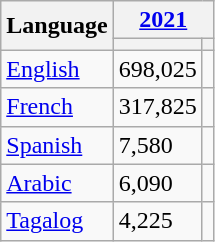<table class="wikitable collapsible sortable">
<tr>
<th rowspan="2">Language</th>
<th colspan="2"><a href='#'>2021</a></th>
</tr>
<tr>
<th><a href='#'></a></th>
<th></th>
</tr>
<tr>
<td><a href='#'>English</a></td>
<td>698,025</td>
<td></td>
</tr>
<tr>
<td><a href='#'>French</a></td>
<td>317,825</td>
<td></td>
</tr>
<tr>
<td><a href='#'>Spanish</a></td>
<td>7,580</td>
<td></td>
</tr>
<tr>
<td><a href='#'>Arabic</a></td>
<td>6,090</td>
<td></td>
</tr>
<tr>
<td><a href='#'>Tagalog</a></td>
<td>4,225</td>
<td></td>
</tr>
</table>
